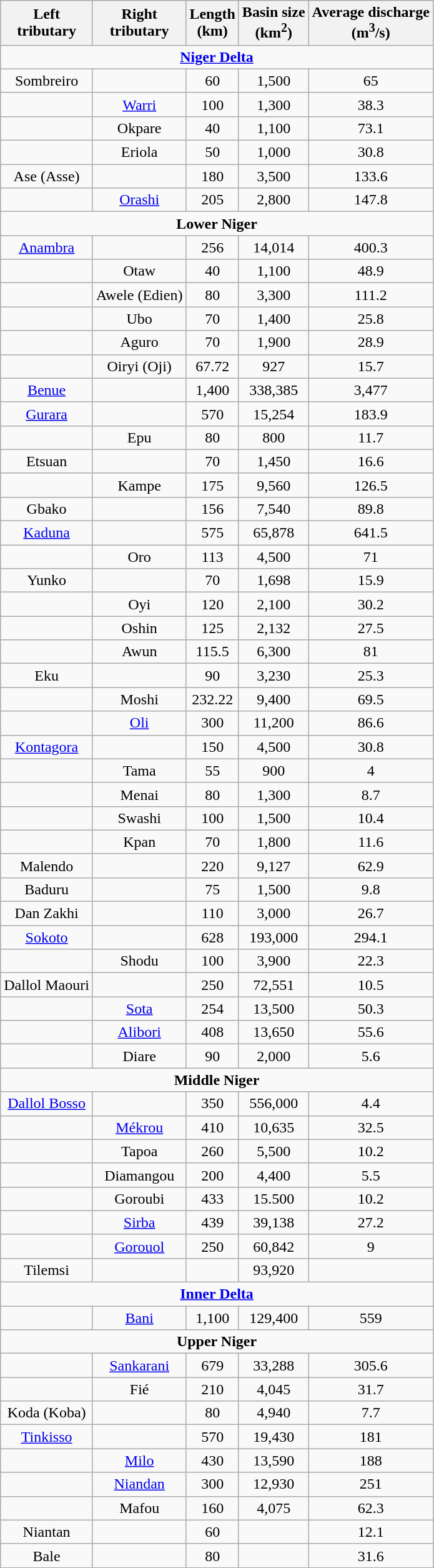<table class="wikitable" style="text-align:center;">
<tr>
<th>Left<br>tributary</th>
<th>Right<br>tributary</th>
<th>Length<br>(km)</th>
<th>Basin size<br>(km<sup>2</sup>)</th>
<th>Average discharge<br>(m<sup>3</sup>/s)</th>
</tr>
<tr>
<td colspan="5"><strong><a href='#'>Niger Delta</a></strong></td>
</tr>
<tr>
<td>Sombreiro</td>
<td></td>
<td>60</td>
<td>1,500</td>
<td>65</td>
</tr>
<tr>
<td></td>
<td><a href='#'>Warri</a></td>
<td>100</td>
<td>1,300</td>
<td>38.3</td>
</tr>
<tr>
<td></td>
<td>Okpare</td>
<td>40</td>
<td>1,100</td>
<td>73.1</td>
</tr>
<tr>
<td></td>
<td>Eriola</td>
<td>50</td>
<td>1,000</td>
<td>30.8</td>
</tr>
<tr>
<td>Ase (Asse)</td>
<td></td>
<td>180</td>
<td>3,500</td>
<td>133.6</td>
</tr>
<tr>
<td></td>
<td><a href='#'>Orashi</a></td>
<td>205</td>
<td>2,800</td>
<td>147.8</td>
</tr>
<tr>
<td colspan="5"><strong>Lower Niger</strong></td>
</tr>
<tr>
<td><a href='#'>Anambra</a></td>
<td></td>
<td>256</td>
<td>14,014</td>
<td>400.3</td>
</tr>
<tr>
<td></td>
<td>Otaw</td>
<td>40</td>
<td>1,100</td>
<td>48.9</td>
</tr>
<tr>
<td></td>
<td>Awele (Edien)</td>
<td>80</td>
<td>3,300</td>
<td>111.2</td>
</tr>
<tr>
<td></td>
<td>Ubo</td>
<td>70</td>
<td>1,400</td>
<td>25.8</td>
</tr>
<tr>
<td></td>
<td>Aguro</td>
<td>70</td>
<td>1,900</td>
<td>28.9</td>
</tr>
<tr>
<td></td>
<td>Oiryi (Oji)</td>
<td>67.72</td>
<td>927</td>
<td>15.7</td>
</tr>
<tr>
<td><a href='#'>Benue</a></td>
<td></td>
<td>1,400</td>
<td>338,385</td>
<td>3,477</td>
</tr>
<tr>
<td><a href='#'>Gurara</a></td>
<td></td>
<td>570</td>
<td>15,254</td>
<td>183.9</td>
</tr>
<tr>
<td></td>
<td>Epu</td>
<td>80</td>
<td>800</td>
<td>11.7</td>
</tr>
<tr>
<td>Etsuan</td>
<td></td>
<td>70</td>
<td>1,450</td>
<td>16.6</td>
</tr>
<tr>
<td></td>
<td>Kampe</td>
<td>175</td>
<td>9,560</td>
<td>126.5</td>
</tr>
<tr>
<td>Gbako</td>
<td></td>
<td>156</td>
<td>7,540</td>
<td>89.8</td>
</tr>
<tr>
<td><a href='#'>Kaduna</a></td>
<td></td>
<td>575</td>
<td>65,878</td>
<td>641.5</td>
</tr>
<tr>
<td></td>
<td>Oro</td>
<td>113</td>
<td>4,500</td>
<td>71</td>
</tr>
<tr>
<td>Yunko</td>
<td></td>
<td>70</td>
<td>1,698</td>
<td>15.9</td>
</tr>
<tr>
<td></td>
<td>Oyi</td>
<td>120</td>
<td>2,100</td>
<td>30.2</td>
</tr>
<tr>
<td></td>
<td>Oshin</td>
<td>125</td>
<td>2,132</td>
<td>27.5</td>
</tr>
<tr>
<td></td>
<td>Awun</td>
<td>115.5</td>
<td>6,300</td>
<td>81</td>
</tr>
<tr>
<td>Eku</td>
<td></td>
<td>90</td>
<td>3,230</td>
<td>25.3</td>
</tr>
<tr>
<td></td>
<td>Moshi</td>
<td>232.22</td>
<td>9,400</td>
<td>69.5</td>
</tr>
<tr>
<td></td>
<td><a href='#'>Oli</a></td>
<td>300</td>
<td>11,200</td>
<td>86.6</td>
</tr>
<tr>
<td><a href='#'>Kontagora</a></td>
<td></td>
<td>150</td>
<td>4,500</td>
<td>30.8</td>
</tr>
<tr>
<td></td>
<td>Tama</td>
<td>55</td>
<td>900</td>
<td>4</td>
</tr>
<tr>
<td></td>
<td>Menai</td>
<td>80</td>
<td>1,300</td>
<td>8.7</td>
</tr>
<tr>
<td></td>
<td>Swashi</td>
<td>100</td>
<td>1,500</td>
<td>10.4</td>
</tr>
<tr>
<td></td>
<td>Kpan</td>
<td>70</td>
<td>1,800</td>
<td>11.6</td>
</tr>
<tr>
<td>Malendo</td>
<td></td>
<td>220</td>
<td>9,127</td>
<td>62.9</td>
</tr>
<tr>
<td>Baduru</td>
<td></td>
<td>75</td>
<td>1,500</td>
<td>9.8</td>
</tr>
<tr>
<td>Dan Zakhi</td>
<td></td>
<td>110</td>
<td>3,000</td>
<td>26.7</td>
</tr>
<tr>
<td><a href='#'>Sokoto</a></td>
<td></td>
<td>628</td>
<td>193,000</td>
<td>294.1</td>
</tr>
<tr>
<td></td>
<td>Shodu</td>
<td>100</td>
<td>3,900</td>
<td>22.3</td>
</tr>
<tr>
<td>Dallol Maouri</td>
<td></td>
<td>250</td>
<td>72,551</td>
<td>10.5</td>
</tr>
<tr>
<td></td>
<td><a href='#'>Sota</a></td>
<td>254</td>
<td>13,500</td>
<td>50.3</td>
</tr>
<tr>
<td></td>
<td><a href='#'>Alibori</a></td>
<td>408</td>
<td>13,650</td>
<td>55.6</td>
</tr>
<tr>
<td></td>
<td>Diare</td>
<td>90</td>
<td>2,000</td>
<td>5.6</td>
</tr>
<tr>
<td colspan="5"><strong>Middle Niger</strong></td>
</tr>
<tr>
<td><a href='#'>Dallol Bosso</a></td>
<td></td>
<td>350</td>
<td>556,000</td>
<td>4.4</td>
</tr>
<tr>
<td></td>
<td><a href='#'>Mékrou</a></td>
<td>410</td>
<td>10,635</td>
<td>32.5</td>
</tr>
<tr>
<td></td>
<td>Tapoa</td>
<td>260</td>
<td>5,500</td>
<td>10.2</td>
</tr>
<tr>
<td></td>
<td>Diamangou</td>
<td>200</td>
<td>4,400</td>
<td>5.5</td>
</tr>
<tr>
<td></td>
<td>Goroubi</td>
<td>433</td>
<td>15.500</td>
<td>10.2</td>
</tr>
<tr>
<td></td>
<td><a href='#'>Sirba</a></td>
<td>439</td>
<td>39,138</td>
<td>27.2</td>
</tr>
<tr>
<td></td>
<td><a href='#'>Gorouol</a></td>
<td>250</td>
<td>60,842</td>
<td>9</td>
</tr>
<tr>
<td>Tilemsi</td>
<td></td>
<td></td>
<td>93,920</td>
<td></td>
</tr>
<tr>
<td colspan="5"><strong><a href='#'>Inner Delta</a></strong></td>
</tr>
<tr>
<td></td>
<td><a href='#'>Bani</a></td>
<td>1,100</td>
<td>129,400</td>
<td>559</td>
</tr>
<tr>
<td colspan="5"><strong>Upper Niger</strong></td>
</tr>
<tr>
<td></td>
<td><a href='#'>Sankarani</a></td>
<td>679</td>
<td>33,288</td>
<td>305.6</td>
</tr>
<tr>
<td></td>
<td>Fié</td>
<td>210</td>
<td>4,045</td>
<td>31.7</td>
</tr>
<tr>
<td>Koda (Koba)</td>
<td></td>
<td>80</td>
<td>4,940</td>
<td>7.7</td>
</tr>
<tr>
<td><a href='#'>Tinkisso</a></td>
<td></td>
<td>570</td>
<td>19,430</td>
<td>181</td>
</tr>
<tr>
<td></td>
<td><a href='#'>Milo</a></td>
<td>430</td>
<td>13,590</td>
<td>188</td>
</tr>
<tr>
<td></td>
<td><a href='#'>Niandan</a></td>
<td>300</td>
<td>12,930</td>
<td>251</td>
</tr>
<tr>
<td></td>
<td>Mafou</td>
<td>160</td>
<td>4,075</td>
<td>62.3</td>
</tr>
<tr>
<td>Niantan</td>
<td></td>
<td>60</td>
<td></td>
<td>12.1</td>
</tr>
<tr>
<td>Bale</td>
<td></td>
<td>80</td>
<td></td>
<td>31.6</td>
</tr>
</table>
